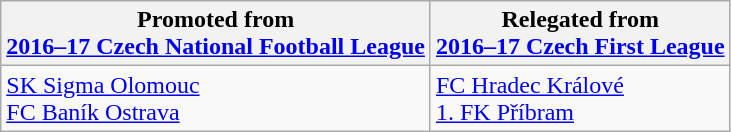<table class="wikitable">
<tr>
<th>Promoted from<br><a href='#'>2016–17 Czech National Football League</a></th>
<th>Relegated from<br><a href='#'>2016–17 Czech First League</a></th>
</tr>
<tr>
<td><a href='#'>SK Sigma Olomouc</a><br><a href='#'>FC Baník Ostrava</a></td>
<td><a href='#'>FC Hradec Králové</a><br><a href='#'>1. FK Příbram</a></td>
</tr>
</table>
